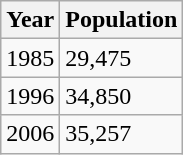<table class="wikitable">
<tr>
<th>Year</th>
<th>Population</th>
</tr>
<tr>
<td>1985</td>
<td>29,475</td>
</tr>
<tr>
<td>1996</td>
<td>34,850</td>
</tr>
<tr>
<td>2006</td>
<td>35,257</td>
</tr>
</table>
